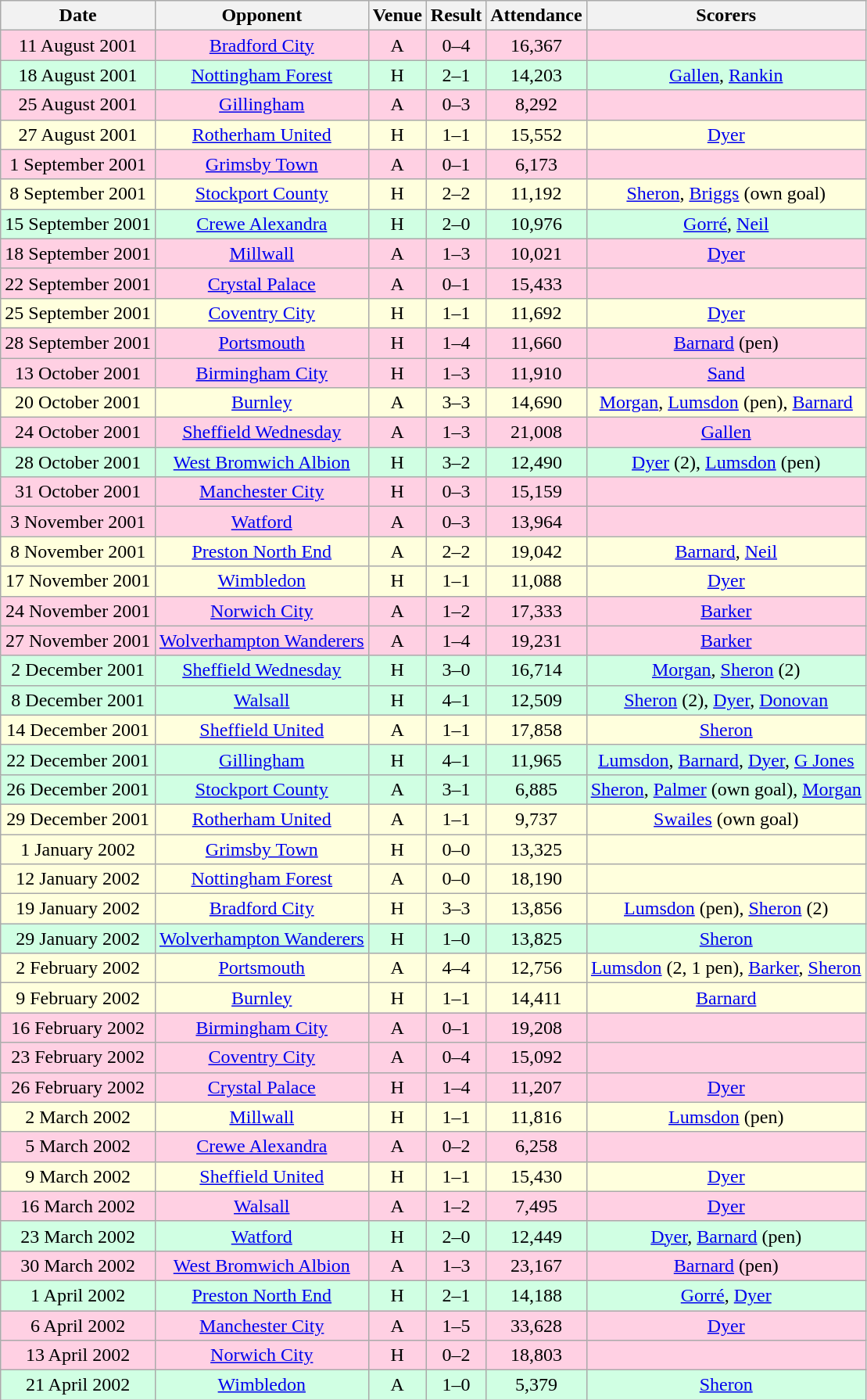<table class="wikitable sortable" style="font-size:100%; text-align:center">
<tr>
<th>Date</th>
<th>Opponent</th>
<th>Venue</th>
<th>Result</th>
<th>Attendance</th>
<th>Scorers</th>
</tr>
<tr style="background-color: #ffd0e3;">
<td>11 August 2001</td>
<td><a href='#'>Bradford City</a></td>
<td>A</td>
<td>0–4</td>
<td>16,367</td>
<td></td>
</tr>
<tr style="background-color: #d0ffe3;">
<td>18 August 2001</td>
<td><a href='#'>Nottingham Forest</a></td>
<td>H</td>
<td>2–1</td>
<td>14,203</td>
<td><a href='#'>Gallen</a>, <a href='#'>Rankin</a></td>
</tr>
<tr style="background-color: #ffd0e3;">
<td>25 August 2001</td>
<td><a href='#'>Gillingham</a></td>
<td>A</td>
<td>0–3</td>
<td>8,292</td>
<td></td>
</tr>
<tr style="background-color: #ffffdd;">
<td>27 August 2001</td>
<td><a href='#'>Rotherham United</a></td>
<td>H</td>
<td>1–1</td>
<td>15,552</td>
<td><a href='#'>Dyer</a></td>
</tr>
<tr style="background-color: #ffd0e3;">
<td>1 September 2001</td>
<td><a href='#'>Grimsby Town</a></td>
<td>A</td>
<td>0–1</td>
<td>6,173</td>
<td></td>
</tr>
<tr style="background-color: #ffffdd;">
<td>8 September 2001</td>
<td><a href='#'>Stockport County</a></td>
<td>H</td>
<td>2–2</td>
<td>11,192</td>
<td><a href='#'>Sheron</a>, <a href='#'>Briggs</a> (own goal)</td>
</tr>
<tr style="background-color: #d0ffe3;">
<td>15 September 2001</td>
<td><a href='#'>Crewe Alexandra</a></td>
<td>H</td>
<td>2–0</td>
<td>10,976</td>
<td><a href='#'>Gorré</a>, <a href='#'>Neil</a></td>
</tr>
<tr style="background-color: #ffd0e3;">
<td>18 September 2001</td>
<td><a href='#'>Millwall</a></td>
<td>A</td>
<td>1–3</td>
<td>10,021</td>
<td><a href='#'>Dyer</a></td>
</tr>
<tr style="background-color: #ffd0e3;">
<td>22 September 2001</td>
<td><a href='#'>Crystal Palace</a></td>
<td>A</td>
<td>0–1</td>
<td>15,433</td>
<td></td>
</tr>
<tr style="background-color: #ffffdd;">
<td>25 September 2001</td>
<td><a href='#'>Coventry City</a></td>
<td>H</td>
<td>1–1</td>
<td>11,692</td>
<td><a href='#'>Dyer</a></td>
</tr>
<tr style="background-color: #ffd0e3;">
<td>28 September 2001</td>
<td><a href='#'>Portsmouth</a></td>
<td>H</td>
<td>1–4</td>
<td>11,660</td>
<td><a href='#'>Barnard</a> (pen)</td>
</tr>
<tr style="background-color: #ffd0e3;">
<td>13 October 2001</td>
<td><a href='#'>Birmingham City</a></td>
<td>H</td>
<td>1–3</td>
<td>11,910</td>
<td><a href='#'>Sand</a></td>
</tr>
<tr style="background-color: #ffffdd;">
<td>20 October 2001</td>
<td><a href='#'>Burnley</a></td>
<td>A</td>
<td>3–3</td>
<td>14,690</td>
<td><a href='#'>Morgan</a>, <a href='#'>Lumsdon</a> (pen), <a href='#'>Barnard</a></td>
</tr>
<tr style="background-color: #ffd0e3;">
<td>24 October 2001</td>
<td><a href='#'>Sheffield Wednesday</a></td>
<td>A</td>
<td>1–3</td>
<td>21,008</td>
<td><a href='#'>Gallen</a></td>
</tr>
<tr style="background-color: #d0ffe3;">
<td>28 October 2001</td>
<td><a href='#'>West Bromwich Albion</a></td>
<td>H</td>
<td>3–2</td>
<td>12,490</td>
<td><a href='#'>Dyer</a> (2), <a href='#'>Lumsdon</a> (pen)</td>
</tr>
<tr style="background-color: #ffd0e3;">
<td>31 October 2001</td>
<td><a href='#'>Manchester City</a></td>
<td>H</td>
<td>0–3</td>
<td>15,159</td>
<td></td>
</tr>
<tr style="background-color: #ffd0e3;">
<td>3 November 2001</td>
<td><a href='#'>Watford</a></td>
<td>A</td>
<td>0–3</td>
<td>13,964</td>
<td></td>
</tr>
<tr style="background-color: #ffffdd;">
<td>8 November 2001</td>
<td><a href='#'>Preston North End</a></td>
<td>A</td>
<td>2–2</td>
<td>19,042</td>
<td><a href='#'>Barnard</a>, <a href='#'>Neil</a></td>
</tr>
<tr style="background-color: #ffffdd;">
<td>17 November 2001</td>
<td><a href='#'>Wimbledon</a></td>
<td>H</td>
<td>1–1</td>
<td>11,088</td>
<td><a href='#'>Dyer</a></td>
</tr>
<tr style="background-color: #ffd0e3;">
<td>24 November 2001</td>
<td><a href='#'>Norwich City</a></td>
<td>A</td>
<td>1–2</td>
<td>17,333</td>
<td><a href='#'>Barker</a></td>
</tr>
<tr style="background-color: #ffd0e3;">
<td>27 November 2001</td>
<td><a href='#'>Wolverhampton Wanderers</a></td>
<td>A</td>
<td>1–4</td>
<td>19,231</td>
<td><a href='#'>Barker</a></td>
</tr>
<tr style="background-color: #d0ffe3;">
<td>2 December 2001</td>
<td><a href='#'>Sheffield Wednesday</a></td>
<td>H</td>
<td>3–0</td>
<td>16,714</td>
<td><a href='#'>Morgan</a>, <a href='#'>Sheron</a> (2)</td>
</tr>
<tr style="background-color: #d0ffe3;">
<td>8 December 2001</td>
<td><a href='#'>Walsall</a></td>
<td>H</td>
<td>4–1</td>
<td>12,509</td>
<td><a href='#'>Sheron</a> (2), <a href='#'>Dyer</a>, <a href='#'>Donovan</a></td>
</tr>
<tr style="background-color: #ffffdd;">
<td>14 December 2001</td>
<td><a href='#'>Sheffield United</a></td>
<td>A</td>
<td>1–1</td>
<td>17,858</td>
<td><a href='#'>Sheron</a></td>
</tr>
<tr style="background-color: #d0ffe3;">
<td>22 December 2001</td>
<td><a href='#'>Gillingham</a></td>
<td>H</td>
<td>4–1</td>
<td>11,965</td>
<td><a href='#'>Lumsdon</a>, <a href='#'>Barnard</a>, <a href='#'>Dyer</a>, <a href='#'>G Jones</a></td>
</tr>
<tr style="background-color: #d0ffe3;">
<td>26 December 2001</td>
<td><a href='#'>Stockport County</a></td>
<td>A</td>
<td>3–1</td>
<td>6,885</td>
<td><a href='#'>Sheron</a>, <a href='#'>Palmer</a> (own goal), <a href='#'>Morgan</a></td>
</tr>
<tr style="background-color: #ffffdd;">
<td>29 December 2001</td>
<td><a href='#'>Rotherham United</a></td>
<td>A</td>
<td>1–1</td>
<td>9,737</td>
<td><a href='#'>Swailes</a> (own goal)</td>
</tr>
<tr style="background-color: #ffffdd;">
<td>1 January 2002</td>
<td><a href='#'>Grimsby Town</a></td>
<td>H</td>
<td>0–0</td>
<td>13,325</td>
<td></td>
</tr>
<tr style="background-color: #ffffdd;">
<td>12 January 2002</td>
<td><a href='#'>Nottingham Forest</a></td>
<td>A</td>
<td>0–0</td>
<td>18,190</td>
<td></td>
</tr>
<tr style="background-color: #ffffdd;">
<td>19 January 2002</td>
<td><a href='#'>Bradford City</a></td>
<td>H</td>
<td>3–3</td>
<td>13,856</td>
<td><a href='#'>Lumsdon</a> (pen), <a href='#'>Sheron</a> (2)</td>
</tr>
<tr style="background-color: #d0ffe3;">
<td>29 January 2002</td>
<td><a href='#'>Wolverhampton Wanderers</a></td>
<td>H</td>
<td>1–0</td>
<td>13,825</td>
<td><a href='#'>Sheron</a></td>
</tr>
<tr style="background-color: #ffffdd;">
<td>2 February 2002</td>
<td><a href='#'>Portsmouth</a></td>
<td>A</td>
<td>4–4</td>
<td>12,756</td>
<td><a href='#'>Lumsdon</a> (2, 1 pen), <a href='#'>Barker</a>, <a href='#'>Sheron</a></td>
</tr>
<tr style="background-color: #ffffdd;">
<td>9 February 2002</td>
<td><a href='#'>Burnley</a></td>
<td>H</td>
<td>1–1</td>
<td>14,411</td>
<td><a href='#'>Barnard</a></td>
</tr>
<tr style="background-color: #ffd0e3;">
<td>16 February 2002</td>
<td><a href='#'>Birmingham City</a></td>
<td>A</td>
<td>0–1</td>
<td>19,208</td>
<td></td>
</tr>
<tr style="background-color: #ffd0e3;">
<td>23 February 2002</td>
<td><a href='#'>Coventry City</a></td>
<td>A</td>
<td>0–4</td>
<td>15,092</td>
<td></td>
</tr>
<tr style="background-color: #ffd0e3;">
<td>26 February 2002</td>
<td><a href='#'>Crystal Palace</a></td>
<td>H</td>
<td>1–4</td>
<td>11,207</td>
<td><a href='#'>Dyer</a></td>
</tr>
<tr style="background-color: #ffffdd;">
<td>2 March 2002</td>
<td><a href='#'>Millwall</a></td>
<td>H</td>
<td>1–1</td>
<td>11,816</td>
<td><a href='#'>Lumsdon</a> (pen)</td>
</tr>
<tr style="background-color: #ffd0e3;">
<td>5 March 2002</td>
<td><a href='#'>Crewe Alexandra</a></td>
<td>A</td>
<td>0–2</td>
<td>6,258</td>
<td></td>
</tr>
<tr style="background-color: #ffffdd;">
<td>9 March 2002</td>
<td><a href='#'>Sheffield United</a></td>
<td>H</td>
<td>1–1</td>
<td>15,430</td>
<td><a href='#'>Dyer</a></td>
</tr>
<tr style="background-color: #ffd0e3;">
<td>16 March 2002</td>
<td><a href='#'>Walsall</a></td>
<td>A</td>
<td>1–2</td>
<td>7,495</td>
<td><a href='#'>Dyer</a></td>
</tr>
<tr style="background-color: #d0ffe3;">
<td>23 March 2002</td>
<td><a href='#'>Watford</a></td>
<td>H</td>
<td>2–0</td>
<td>12,449</td>
<td><a href='#'>Dyer</a>, <a href='#'>Barnard</a> (pen)</td>
</tr>
<tr style="background-color: #ffd0e3;">
<td>30 March 2002</td>
<td><a href='#'>West Bromwich Albion</a></td>
<td>A</td>
<td>1–3</td>
<td>23,167</td>
<td><a href='#'>Barnard</a> (pen)</td>
</tr>
<tr style="background-color: #d0ffe3;">
<td>1 April 2002</td>
<td><a href='#'>Preston North End</a></td>
<td>H</td>
<td>2–1</td>
<td>14,188</td>
<td><a href='#'>Gorré</a>, <a href='#'>Dyer</a></td>
</tr>
<tr style="background-color: #ffd0e3;">
<td>6 April 2002</td>
<td><a href='#'>Manchester City</a></td>
<td>A</td>
<td>1–5</td>
<td>33,628</td>
<td><a href='#'>Dyer</a></td>
</tr>
<tr style="background-color: #ffd0e3;">
<td>13 April 2002</td>
<td><a href='#'>Norwich City</a></td>
<td>H</td>
<td>0–2</td>
<td>18,803</td>
<td></td>
</tr>
<tr style="background-color: #d0ffe3;">
<td>21 April 2002</td>
<td><a href='#'>Wimbledon</a></td>
<td>A</td>
<td>1–0</td>
<td>5,379</td>
<td><a href='#'>Sheron</a></td>
</tr>
</table>
